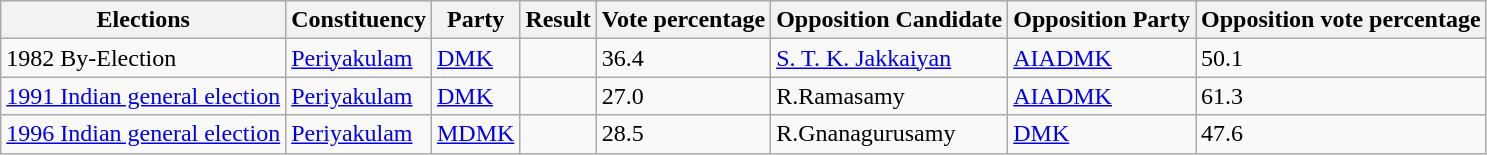<table class="wikitable sortable">
<tr>
<th>Elections</th>
<th>Constituency</th>
<th>Party</th>
<th>Result</th>
<th>Vote percentage</th>
<th>Opposition Candidate</th>
<th>Opposition Party</th>
<th>Opposition vote percentage</th>
</tr>
<tr>
<td>1982 By-Election</td>
<td><a href='#'>Periyakulam</a></td>
<td><a href='#'>DMK</a></td>
<td></td>
<td>36.4</td>
<td><a href='#'>S. T. K. Jakkaiyan</a></td>
<td><a href='#'>AIADMK</a></td>
<td>50.1</td>
</tr>
<tr>
<td><a href='#'>1991 Indian general election</a></td>
<td><a href='#'>Periyakulam</a></td>
<td><a href='#'>DMK</a></td>
<td></td>
<td>27.0</td>
<td>R.Ramasamy</td>
<td><a href='#'>AIADMK</a></td>
<td>61.3</td>
</tr>
<tr>
<td><a href='#'>1996 Indian general election</a></td>
<td><a href='#'>Periyakulam</a></td>
<td><a href='#'>MDMK</a></td>
<td></td>
<td>28.5</td>
<td>R.Gnanagurusamy</td>
<td><a href='#'>DMK</a></td>
<td>47.6</td>
</tr>
</table>
